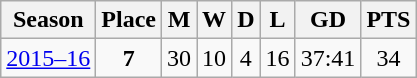<table class="wikitable" style="text-align: center;">
<tr>
<th>Season</th>
<th>Place</th>
<th>M</th>
<th>W</th>
<th>D</th>
<th>L</th>
<th>GD</th>
<th>PTS</th>
</tr>
<tr>
<td><a href='#'>2015–16</a></td>
<td><strong>7</strong></td>
<td>30</td>
<td>10</td>
<td>4</td>
<td>16</td>
<td>37:41</td>
<td>34</td>
</tr>
</table>
